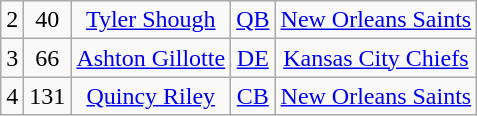<table class="wikitable" style="text-align:center">
<tr>
<td>2</td>
<td>40</td>
<td><a href='#'>Tyler Shough</a></td>
<td><a href='#'>QB</a></td>
<td><a href='#'>New Orleans Saints</a></td>
</tr>
<tr>
<td>3</td>
<td>66</td>
<td><a href='#'>Ashton Gillotte</a></td>
<td><a href='#'>DE</a></td>
<td><a href='#'>Kansas City Chiefs</a></td>
</tr>
<tr>
<td>4</td>
<td>131</td>
<td><a href='#'>Quincy Riley</a></td>
<td><a href='#'>CB</a></td>
<td><a href='#'>New Orleans Saints</a></td>
</tr>
</table>
